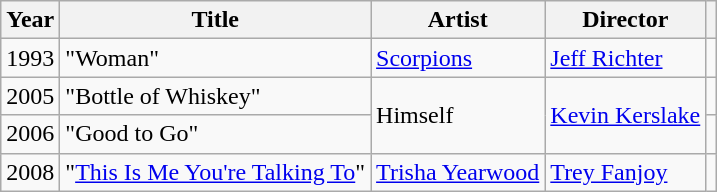<table class="wikitable">
<tr>
<th>Year</th>
<th>Title</th>
<th>Artist</th>
<th>Director</th>
<th></th>
</tr>
<tr>
<td>1993</td>
<td>"Woman"</td>
<td><a href='#'>Scorpions</a></td>
<td><a href='#'>Jeff Richter</a></td>
<td></td>
</tr>
<tr>
<td>2005</td>
<td>"Bottle of Whiskey"</td>
<td rowspan="2">Himself</td>
<td rowspan="2"><a href='#'>Kevin Kerslake</a></td>
<td></td>
</tr>
<tr>
<td>2006</td>
<td>"Good to Go"</td>
<td></td>
</tr>
<tr>
<td>2008</td>
<td>"<a href='#'>This Is Me You're Talking To</a>"</td>
<td><a href='#'>Trisha Yearwood</a></td>
<td><a href='#'>Trey Fanjoy</a></td>
<td></td>
</tr>
</table>
